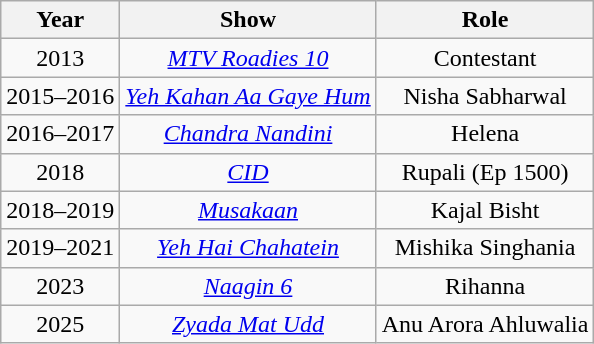<table class="wikitable sortable" style="text-align:center;">
<tr>
<th>Year</th>
<th>Show</th>
<th>Role</th>
</tr>
<tr>
<td>2013</td>
<td><em><a href='#'>MTV Roadies 10</a></em></td>
<td>Contestant</td>
</tr>
<tr>
<td>2015–2016</td>
<td><em><a href='#'>Yeh Kahan Aa Gaye Hum</a></em></td>
<td>Nisha Sabharwal</td>
</tr>
<tr>
<td>2016–2017</td>
<td><em><a href='#'>Chandra Nandini</a></em></td>
<td>Helena</td>
</tr>
<tr>
<td>2018</td>
<td><a href='#'><em>CID</em></a></td>
<td>Rupali (Ep 1500)</td>
</tr>
<tr>
<td>2018–2019</td>
<td><em><a href='#'>Musakaan</a></em></td>
<td>Kajal Bisht</td>
</tr>
<tr>
<td>2019–2021</td>
<td><em><a href='#'>Yeh Hai Chahatein</a></em></td>
<td>Mishika Singhania</td>
</tr>
<tr>
<td>2023</td>
<td><em><a href='#'>Naagin 6</a></em></td>
<td>Rihanna</td>
</tr>
<tr>
<td>2025</td>
<td><em><a href='#'>Zyada Mat Udd</a></em></td>
<td>Anu Arora Ahluwalia</td>
</tr>
</table>
